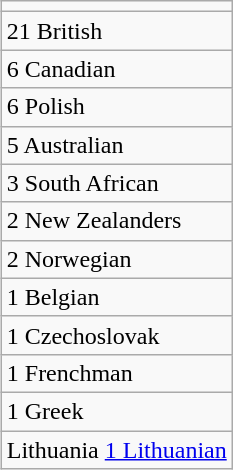<table class="wikitable" align="right">
<tr>
<td></td>
</tr>
<tr>
<td>21 British</td>
</tr>
<tr>
<td>6 Canadian</td>
</tr>
<tr>
<td>6 Polish</td>
</tr>
<tr>
<td>5 Australian</td>
</tr>
<tr>
<td>3 South African</td>
</tr>
<tr>
<td>2 New Zealanders</td>
</tr>
<tr>
<td>2 Norwegian</td>
</tr>
<tr>
<td>1 Belgian</td>
</tr>
<tr>
<td>1 Czechoslovak</td>
</tr>
<tr>
<td>1 Frenchman</td>
</tr>
<tr>
<td>1 Greek</td>
</tr>
<tr>
<td>Lithuania <a href='#'>1 Lithuanian</a></td>
</tr>
</table>
